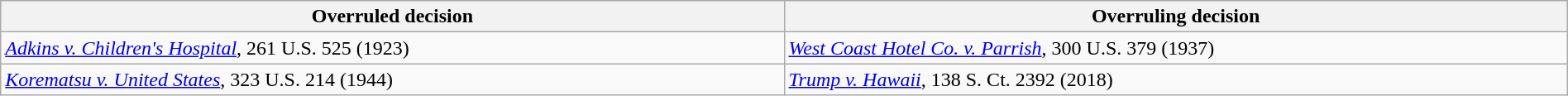<table class="wikitable sortable collapsible" style="width:100%">
<tr>
<th width="50%">Overruled decision</th>
<th width="50%">Overruling decision</th>
</tr>
<tr valign="top">
<td><em><a href='#'>Adkins v. Children's Hospital</a></em>, 261 U.S. 525 (1923)</td>
<td><em><a href='#'>West Coast Hotel Co. v. Parrish</a></em>, 300 U.S. 379 (1937)</td>
</tr>
<tr>
<td><em><a href='#'>Korematsu v. United States</a></em>, 323 U.S. 214 (1944)</td>
<td><em><a href='#'>Trump v. Hawaii</a></em>, 138 S. Ct. 2392 (2018)</td>
</tr>
</table>
